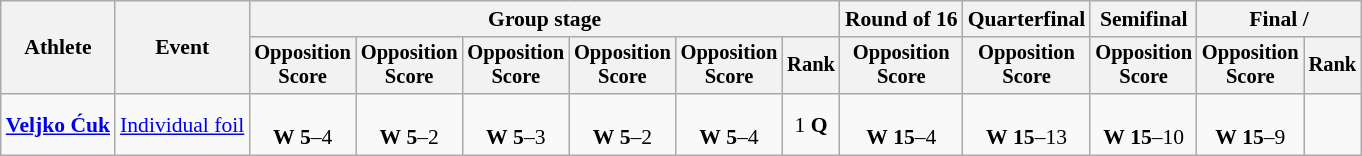<table class=wikitable style="font-size:90%">
<tr>
<th rowspan=2>Athlete</th>
<th rowspan=2>Event</th>
<th colspan=6>Group stage</th>
<th>Round of 16</th>
<th>Quarterfinal</th>
<th>Semifinal</th>
<th colspan=2>Final / </th>
</tr>
<tr style="font-size:95%">
<th>Opposition<br>Score</th>
<th>Opposition<br>Score</th>
<th>Opposition<br>Score</th>
<th>Opposition<br>Score</th>
<th>Opposition<br>Score</th>
<th>Rank</th>
<th>Opposition<br>Score</th>
<th>Opposition<br>Score</th>
<th>Opposition<br>Score</th>
<th>Opposition<br>Score</th>
<th>Rank</th>
</tr>
<tr align=center>
<td align=left><strong><a href='#'>Veljko Ćuk</a></strong></td>
<td align=left><a href='#'>Individual foil</a></td>
<td><br><strong>W</strong> <strong>5</strong>–4</td>
<td><br><strong>W</strong> <strong>5</strong>–2</td>
<td><br><strong>W</strong> <strong>5</strong>–3</td>
<td><br><strong>W</strong> <strong>5</strong>–2</td>
<td><br><strong>W</strong> <strong>5</strong>–4</td>
<td>1 <strong>Q</strong></td>
<td><br><strong>W</strong> <strong>15</strong>–4</td>
<td><br><strong>W</strong> <strong>15</strong>–13</td>
<td><br><strong>W</strong> <strong>15</strong>–10</td>
<td><br><strong>W</strong> <strong>15</strong>–9</td>
<td></td>
</tr>
</table>
